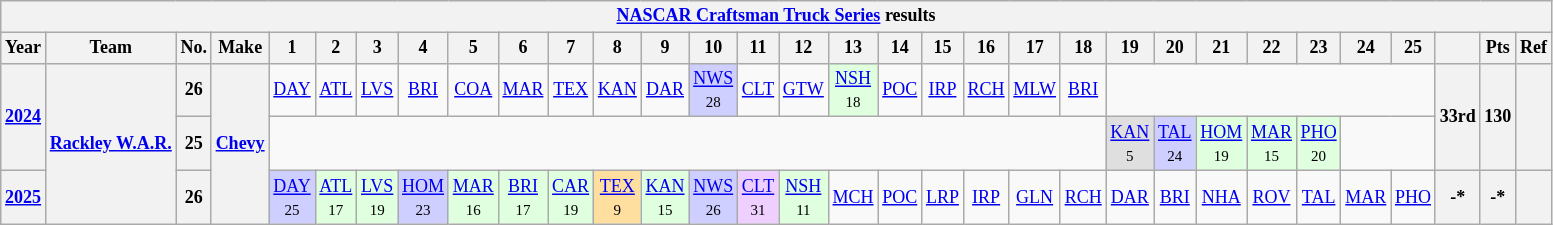<table class="wikitable" style="text-align:center; font-size:75%">
<tr>
<th colspan=32><a href='#'>NASCAR Craftsman Truck Series</a> results</th>
</tr>
<tr>
<th>Year</th>
<th>Team</th>
<th>No.</th>
<th>Make</th>
<th>1</th>
<th>2</th>
<th>3</th>
<th>4</th>
<th>5</th>
<th>6</th>
<th>7</th>
<th>8</th>
<th>9</th>
<th>10</th>
<th>11</th>
<th>12</th>
<th>13</th>
<th>14</th>
<th>15</th>
<th>16</th>
<th>17</th>
<th>18</th>
<th>19</th>
<th>20</th>
<th>21</th>
<th>22</th>
<th>23</th>
<th>24</th>
<th>25</th>
<th></th>
<th>Pts</th>
<th>Ref</th>
</tr>
<tr>
<th rowspan=2><a href='#'>2024</a></th>
<th rowspan=3><a href='#'>Rackley W.A.R.</a></th>
<th>26</th>
<th rowspan=3><a href='#'>Chevy</a></th>
<td><a href='#'>DAY</a></td>
<td><a href='#'>ATL</a></td>
<td><a href='#'>LVS</a></td>
<td><a href='#'>BRI</a></td>
<td><a href='#'>COA</a></td>
<td><a href='#'>MAR</a></td>
<td><a href='#'>TEX</a></td>
<td><a href='#'>KAN</a></td>
<td><a href='#'>DAR</a></td>
<td style="background:#CFCFFF;"><a href='#'>NWS</a><br><small>28</small></td>
<td><a href='#'>CLT</a></td>
<td><a href='#'>GTW</a></td>
<td style="background:#DFFFDF;"><a href='#'>NSH</a><br><small>18</small></td>
<td><a href='#'>POC</a></td>
<td><a href='#'>IRP</a></td>
<td><a href='#'>RCH</a></td>
<td><a href='#'>MLW</a></td>
<td><a href='#'>BRI</a></td>
<td colspan=7></td>
<th rowspan=2>33rd</th>
<th rowspan=2>130</th>
<th rowspan=2></th>
</tr>
<tr>
<th>25</th>
<td colspan=18></td>
<td style="background:#DFDFDF;"><a href='#'>KAN</a><br><small>5</small></td>
<td style="background:#CFCFFF;"><a href='#'>TAL</a><br><small>24</small></td>
<td style="background:#DFFFDF;"><a href='#'>HOM</a><br><small>19</small></td>
<td style="background:#DFFFDF;"><a href='#'>MAR</a><br><small>15</small></td>
<td style="background:#DFFFDF;"><a href='#'>PHO</a><br><small>20</small></td>
<td colspan=2></td>
</tr>
<tr>
<th><a href='#'>2025</a></th>
<th>26</th>
<td style="background:#CFCFFF;"><a href='#'>DAY</a><br><small>25</small></td>
<td style="background:#DFFFDF;"><a href='#'>ATL</a><br><small>17</small></td>
<td style="background:#DFFFDF;"><a href='#'>LVS</a><br><small>19</small></td>
<td style="background:#CFCFFF;"><a href='#'>HOM</a><br><small>23</small></td>
<td style="background:#DFFFDF;"><a href='#'>MAR</a><br><small>16</small></td>
<td style="background:#DFFFDF;"><a href='#'>BRI</a><br><small>17</small></td>
<td style="background:#DFFFDF;"><a href='#'>CAR</a><br><small>19</small></td>
<td style="background:#FFDF9F;"><a href='#'>TEX</a><br><small>9</small></td>
<td style="background:#DFFFDF;"><a href='#'>KAN</a><br><small>15</small></td>
<td style="background:#CFCFFF;"><a href='#'>NWS</a><br><small>26</small></td>
<td style="background:#EFCFFF;"><a href='#'>CLT</a><br><small>31</small></td>
<td style="background:#DFFFDF;"><a href='#'>NSH</a><br><small>11</small></td>
<td style="background:#;"><a href='#'>MCH</a><br><small></small></td>
<td><a href='#'>POC</a></td>
<td><a href='#'>LRP</a></td>
<td><a href='#'>IRP</a></td>
<td><a href='#'>GLN</a></td>
<td><a href='#'>RCH</a></td>
<td><a href='#'>DAR</a></td>
<td><a href='#'>BRI</a></td>
<td><a href='#'>NHA</a></td>
<td><a href='#'>ROV</a></td>
<td><a href='#'>TAL</a></td>
<td><a href='#'>MAR</a></td>
<td><a href='#'>PHO</a></td>
<th>-*</th>
<th>-*</th>
<th></th>
</tr>
</table>
